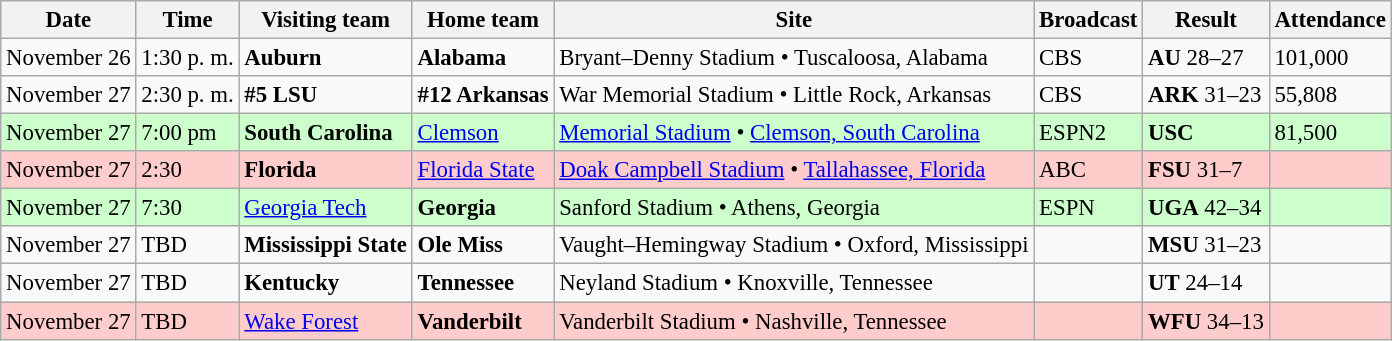<table class="wikitable" style="font-size:95%;">
<tr>
<th>Date</th>
<th>Time</th>
<th>Visiting team</th>
<th>Home team</th>
<th>Site</th>
<th>Broadcast</th>
<th>Result</th>
<th>Attendance</th>
</tr>
<tr bgcolor=>
<td>November 26</td>
<td>1:30 p. m.</td>
<td><strong>Auburn</strong></td>
<td><strong>Alabama</strong></td>
<td>Bryant–Denny Stadium • Tuscaloosa, Alabama</td>
<td>CBS</td>
<td><strong>AU</strong> 28–27</td>
<td>101,000</td>
</tr>
<tr bgcolor=>
<td>November 27</td>
<td>2:30 p. m.</td>
<td><strong>#5 LSU</strong></td>
<td><strong>#12 Arkansas</strong></td>
<td>War Memorial Stadium • Little Rock, Arkansas</td>
<td>CBS</td>
<td><strong>ARK</strong> 31–23</td>
<td>55,808</td>
</tr>
<tr bgcolor=ccffcc>
<td>November 27</td>
<td>7:00 pm</td>
<td><strong>South Carolina</strong></td>
<td><a href='#'>Clemson</a></td>
<td><a href='#'>Memorial Stadium</a> • <a href='#'>Clemson, South Carolina</a></td>
<td>ESPN2</td>
<td><strong>USC</strong> </td>
<td>81,500</td>
</tr>
<tr bgcolor=#ffcccc>
<td>November 27</td>
<td>2:30</td>
<td><strong>Florida</strong></td>
<td><a href='#'>Florida State</a></td>
<td><a href='#'>Doak Campbell Stadium</a> • <a href='#'>Tallahassee, Florida</a></td>
<td>ABC</td>
<td><strong>FSU</strong> 31–7</td>
<td></td>
</tr>
<tr bgcolor=ccffcc>
<td>November 27</td>
<td>7:30</td>
<td><a href='#'>Georgia Tech</a></td>
<td><strong>Georgia</strong></td>
<td>Sanford Stadium • Athens, Georgia</td>
<td>ESPN</td>
<td><strong>UGA</strong> 42–34</td>
<td></td>
</tr>
<tr bgcolor=>
<td>November 27</td>
<td>TBD</td>
<td><strong>Mississippi State</strong></td>
<td><strong>Ole Miss</strong></td>
<td>Vaught–Hemingway Stadium • Oxford, Mississippi</td>
<td></td>
<td><strong>MSU</strong> 31–23</td>
<td></td>
</tr>
<tr bgcolor=>
<td>November 27</td>
<td>TBD</td>
<td><strong>Kentucky</strong></td>
<td><strong>Tennessee</strong></td>
<td>Neyland Stadium • Knoxville, Tennessee</td>
<td></td>
<td><strong>UT</strong> 24–14</td>
<td></td>
</tr>
<tr bgcolor=#ffcccc>
<td>November 27</td>
<td>TBD</td>
<td><a href='#'>Wake Forest</a></td>
<td><strong>Vanderbilt</strong></td>
<td>Vanderbilt Stadium • Nashville, Tennessee</td>
<td></td>
<td><strong>WFU</strong> 34–13</td>
<td></td>
</tr>
</table>
